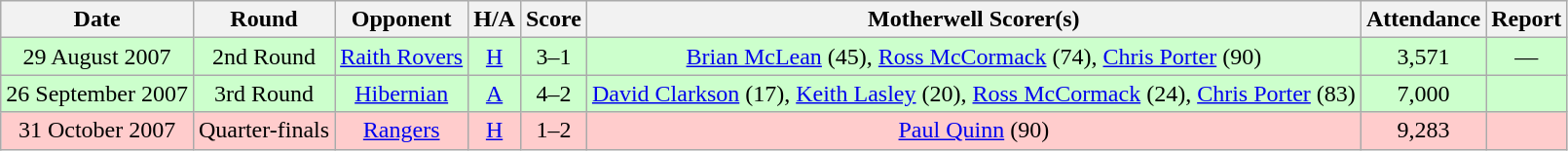<table class="wikitable" style="text-align:center">
<tr>
<th>Date</th>
<th>Round</th>
<th>Opponent</th>
<th>H/A</th>
<th>Score</th>
<th>Motherwell Scorer(s)</th>
<th>Attendance</th>
<th>Report</th>
</tr>
<tr style="background:#ccffcc;">
<td>29 August 2007</td>
<td>2nd Round</td>
<td><a href='#'>Raith Rovers</a></td>
<td><a href='#'>H</a></td>
<td>3–1</td>
<td> <a href='#'>Brian McLean</a> (45), <a href='#'>Ross McCormack</a> (74), <a href='#'>Chris Porter</a> (90)</td>
<td>3,571</td>
<td>—</td>
</tr>
<tr style="background:#ccffcc;">
<td>26 September 2007</td>
<td>3rd Round</td>
<td><a href='#'>Hibernian</a></td>
<td><a href='#'>A</a></td>
<td>4–2</td>
<td> <a href='#'>David Clarkson</a> (17), <a href='#'>Keith Lasley</a> (20), <a href='#'>Ross McCormack</a> (24), <a href='#'>Chris Porter</a> (83)</td>
<td>7,000</td>
<td></td>
</tr>
<tr style="background:#ffcccc;">
<td>31 October 2007</td>
<td>Quarter-finals</td>
<td><a href='#'>Rangers</a></td>
<td><a href='#'>H</a></td>
<td>1–2</td>
<td> <a href='#'>Paul Quinn</a> (90)</td>
<td>9,283</td>
<td></td>
</tr>
</table>
